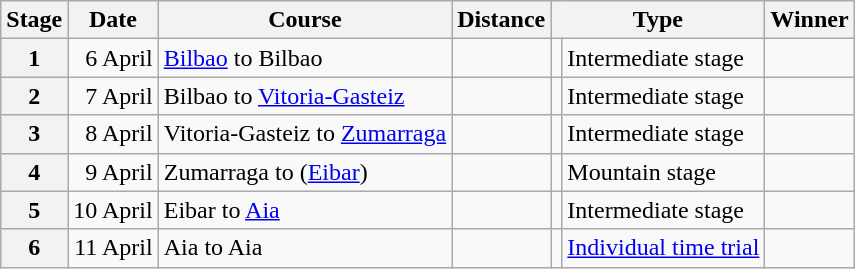<table class="wikitable plainrowheaders">
<tr>
<th>Stage</th>
<th>Date</th>
<th>Course</th>
<th>Distance</th>
<th colspan="2">Type</th>
<th>Winner</th>
</tr>
<tr>
<th style="text-align:center">1</th>
<td align=right>6 April</td>
<td><a href='#'>Bilbao</a> to Bilbao</td>
<td style="text-align:center;"></td>
<td></td>
<td>Intermediate stage</td>
<td></td>
</tr>
<tr>
<th style="text-align:center">2</th>
<td align=right>7 April</td>
<td>Bilbao to <a href='#'>Vitoria-Gasteiz</a></td>
<td style="text-align:center;"></td>
<td></td>
<td>Intermediate stage</td>
<td></td>
</tr>
<tr>
<th style="text-align:center">3</th>
<td align=right>8 April</td>
<td>Vitoria-Gasteiz to <a href='#'>Zumarraga</a></td>
<td style="text-align:center;"></td>
<td></td>
<td>Intermediate stage</td>
<td></td>
</tr>
<tr>
<th style="text-align:center">4</th>
<td align=right>9 April</td>
<td>Zumarraga to  (<a href='#'>Eibar</a>)</td>
<td style="text-align:center;"></td>
<td></td>
<td>Mountain stage</td>
<td></td>
</tr>
<tr>
<th style="text-align:center">5</th>
<td align=right>10 April</td>
<td>Eibar to <a href='#'>Aia</a></td>
<td style="text-align:center;"></td>
<td></td>
<td>Intermediate stage</td>
<td></td>
</tr>
<tr>
<th style="text-align:center">6</th>
<td align=right>11 April</td>
<td>Aia to Aia</td>
<td style="text-align:center;"></td>
<td></td>
<td><a href='#'>Individual time trial</a></td>
<td></td>
</tr>
</table>
